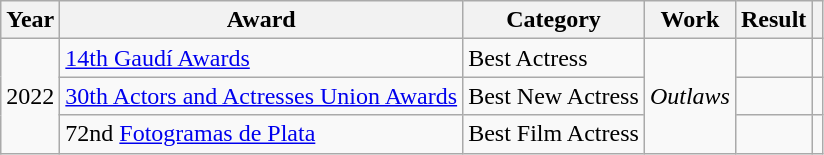<table class="wikitable sortable plainrowheaders">
<tr>
<th>Year</th>
<th>Award</th>
<th>Category</th>
<th>Work</th>
<th>Result</th>
<th scope="col" class="unsortable"></th>
</tr>
<tr>
<td rowspan = "3" align = "center">2022</td>
<td><a href='#'>14th Gaudí Awards</a></td>
<td>Best Actress</td>
<td rowspan = "3"><em>Outlaws</em></td>
<td></td>
<td align = "center"></td>
</tr>
<tr>
<td><a href='#'>30th Actors and Actresses Union Awards</a></td>
<td>Best New Actress</td>
<td></td>
<td align = "center"></td>
</tr>
<tr>
<td>72nd <a href='#'>Fotogramas de Plata</a></td>
<td>Best Film Actress</td>
<td></td>
<td rowspan = "2" align = "center"></td>
</tr>
</table>
